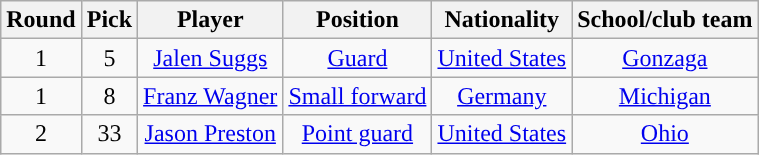<table class="wikitable sortable sortable">
<tr>
<th>Round</th>
<th>Pick</th>
<th>Player</th>
<th>Position</th>
<th>Nationality</th>
<th>School/club team</th>
</tr>
<tr style="text-align: center">
<td>1</td>
<td>5</td>
<td><a href='#'>Jalen Suggs</a></td>
<td><a href='#'>Guard</a></td>
<td> <a href='#'>United States</a></td>
<td><a href='#'>Gonzaga</a> </td>
</tr>
<tr style="text-align: center">
<td>1</td>
<td>8</td>
<td><a href='#'>Franz Wagner</a></td>
<td><a href='#'>Small forward</a></td>
<td> <a href='#'>Germany</a></td>
<td><a href='#'>Michigan</a> </td>
</tr>
<tr style="text-align: center">
<td>2</td>
<td>33</td>
<td><a href='#'>Jason Preston</a></td>
<td><a href='#'>Point guard</a></td>
<td> <a href='#'>United States</a></td>
<td><a href='#'>Ohio</a> </td>
</tr>
</table>
